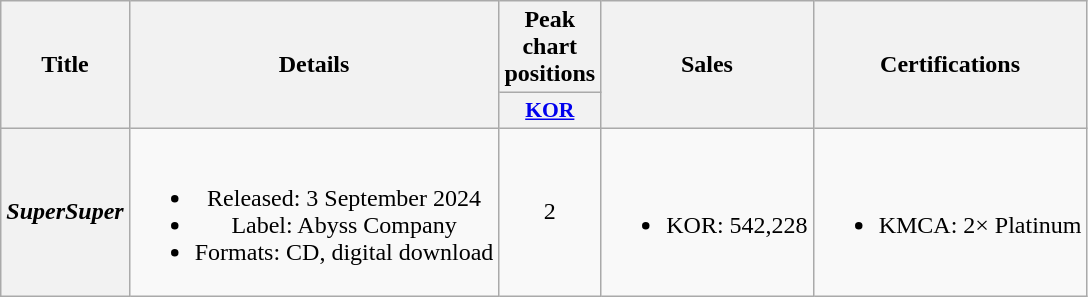<table class="wikitable plainrowheaders" style="text-align:center;">
<tr>
<th scope="col" rowspan="2">Title</th>
<th scope="col" rowspan="2">Details</th>
<th scope="col" colspan="1">Peak chart positions</th>
<th scope="col" rowspan="2">Sales</th>
<th scope="col" rowspan="2">Certifications</th>
</tr>
<tr>
<th scope="col" style="width:3em;font-size:90%;"><a href='#'>KOR</a><br></th>
</tr>
<tr>
<th scope="row"><em>SuperSuper</em></th>
<td><br><ul><li>Released: 3 September 2024</li><li>Label: Abyss Company</li><li>Formats: CD, digital download</li></ul></td>
<td>2</td>
<td><br><ul><li>KOR: 542,228</li></ul></td>
<td><br><ul><li>KMCA: 2× Platinum</li></ul></td>
</tr>
</table>
